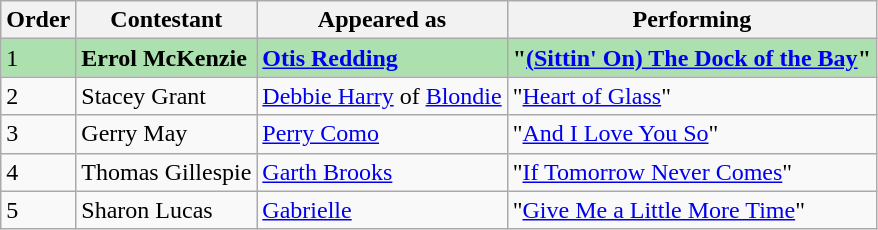<table class="wikitable">
<tr>
<th>Order</th>
<th>Contestant</th>
<th>Appeared as</th>
<th>Performing</th>
</tr>
<tr style="background:#ACE1AF;">
<td>1</td>
<td><strong>Errol McKenzie</strong></td>
<td><strong><a href='#'>Otis Redding</a></strong></td>
<td><strong>"<a href='#'>(Sittin' On) The Dock of the Bay</a>"</strong></td>
</tr>
<tr>
<td>2</td>
<td>Stacey Grant</td>
<td><a href='#'>Debbie Harry</a> of <a href='#'>Blondie</a></td>
<td>"<a href='#'>Heart of Glass</a>"</td>
</tr>
<tr>
<td>3</td>
<td>Gerry May</td>
<td><a href='#'>Perry Como</a></td>
<td>"<a href='#'>And I Love You So</a>"</td>
</tr>
<tr>
<td>4</td>
<td>Thomas Gillespie</td>
<td><a href='#'>Garth Brooks</a></td>
<td>"<a href='#'>If Tomorrow Never Comes</a>"</td>
</tr>
<tr>
<td>5</td>
<td>Sharon Lucas</td>
<td><a href='#'>Gabrielle</a></td>
<td>"<a href='#'>Give Me a Little More Time</a>"</td>
</tr>
</table>
